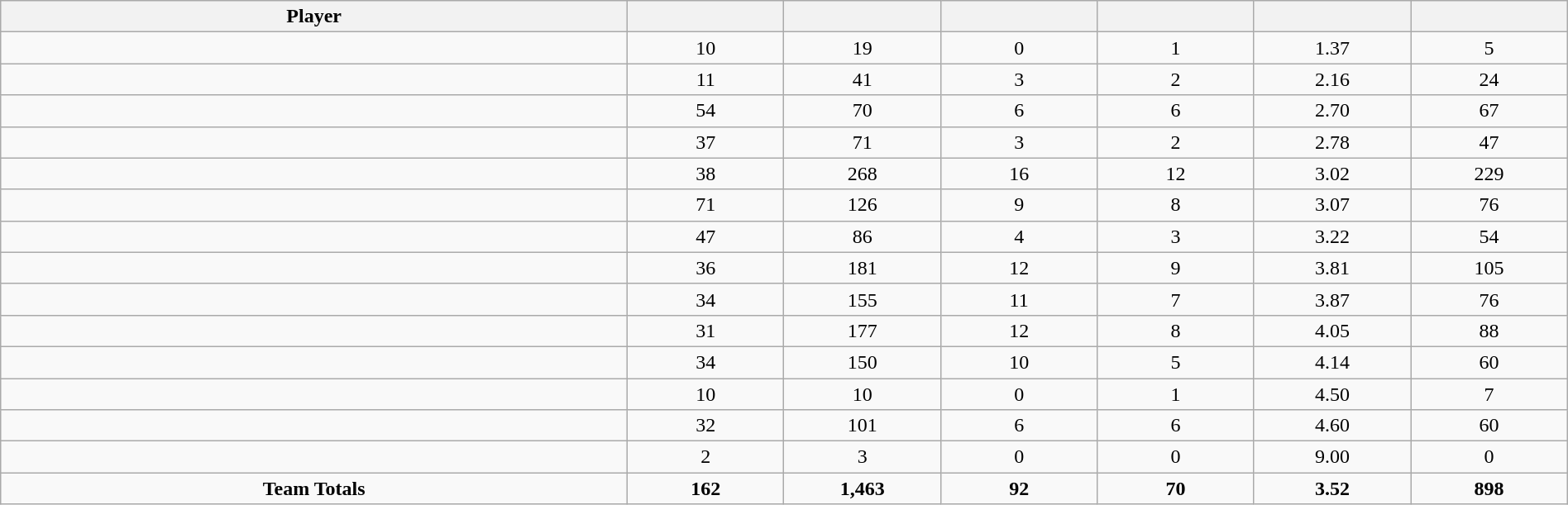<table class="wikitable sortable" style="text-align:center;" width="100%">
<tr>
<th width="40%">Player</th>
<th width="10%"></th>
<th width="10%" data-sort-type="number"></th>
<th width="10%"></th>
<th width="10%"></th>
<th width="10%"></th>
<th width="10%"></th>
</tr>
<tr>
<td></td>
<td>10</td>
<td>19</td>
<td>0</td>
<td>1</td>
<td>1.37</td>
<td>5</td>
</tr>
<tr>
<td></td>
<td>11</td>
<td>41</td>
<td>3</td>
<td>2</td>
<td>2.16</td>
<td>24</td>
</tr>
<tr>
<td></td>
<td>54</td>
<td>70</td>
<td>6</td>
<td>6</td>
<td>2.70</td>
<td>67</td>
</tr>
<tr>
<td></td>
<td>37</td>
<td>71</td>
<td>3</td>
<td>2</td>
<td>2.78</td>
<td>47</td>
</tr>
<tr>
<td></td>
<td>38</td>
<td>268</td>
<td>16</td>
<td>12</td>
<td>3.02</td>
<td>229</td>
</tr>
<tr>
<td></td>
<td>71</td>
<td>126</td>
<td>9</td>
<td>8</td>
<td>3.07</td>
<td>76</td>
</tr>
<tr>
<td></td>
<td>47</td>
<td>86</td>
<td>4</td>
<td>3</td>
<td>3.22</td>
<td>54</td>
</tr>
<tr>
<td></td>
<td>36</td>
<td>181</td>
<td>12</td>
<td>9</td>
<td>3.81</td>
<td>105</td>
</tr>
<tr>
<td></td>
<td>34</td>
<td>155</td>
<td>11</td>
<td>7</td>
<td>3.87</td>
<td>76</td>
</tr>
<tr>
<td></td>
<td>31</td>
<td>177</td>
<td>12</td>
<td>8</td>
<td>4.05</td>
<td>88</td>
</tr>
<tr>
<td></td>
<td>34</td>
<td>150</td>
<td>10</td>
<td>5</td>
<td>4.14</td>
<td>60</td>
</tr>
<tr>
<td></td>
<td>10</td>
<td>10</td>
<td>0</td>
<td>1</td>
<td>4.50</td>
<td>7</td>
</tr>
<tr>
<td></td>
<td>32</td>
<td>101</td>
<td>6</td>
<td>6</td>
<td>4.60</td>
<td>60</td>
</tr>
<tr>
<td></td>
<td>2</td>
<td>3</td>
<td>0</td>
<td>0</td>
<td>9.00</td>
<td>0</td>
</tr>
<tr>
<td><strong>Team Totals</strong></td>
<td><strong>162</strong></td>
<td><strong>1,463</strong></td>
<td><strong>92</strong></td>
<td><strong>70</strong></td>
<td><strong>3.52</strong></td>
<td><strong>898</strong></td>
</tr>
</table>
